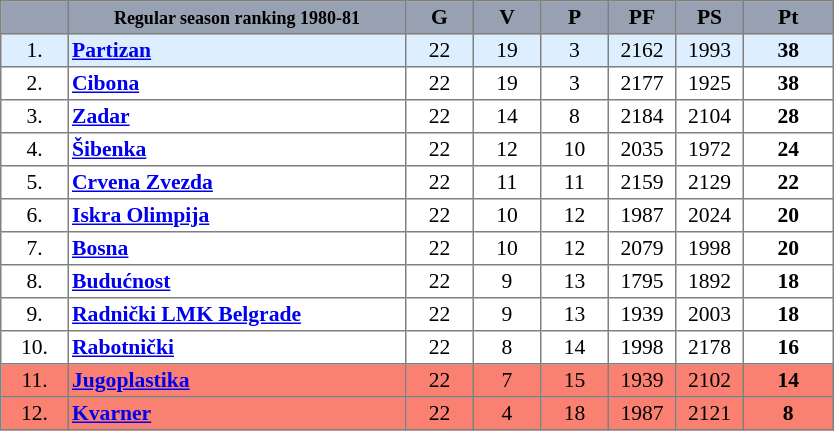<table align=center style="font-size: 90%; border-collapse:collapse" border=1 cellspacing=0 cellpadding=2>
<tr align=center bgcolor=#98A1B2>
<th width=40></th>
<th width=220><span><small>Regular season ranking 1980-81</small></span></th>
<th width="40"><span>G</span></th>
<th width="40"><span>V</span></th>
<th width="40"><span>P</span></th>
<th width="40"><span>PF</span></th>
<th width="40"><span>PS</span></th>
<th width="55"><span>Pt</span></th>
</tr>
<tr align=center style="background:#DDEEFF">
<td>1.</td>
<td style="text-align:left;"><strong><a href='#'>Partizan</a></strong></td>
<td>22</td>
<td>19</td>
<td>3</td>
<td>2162</td>
<td>1993</td>
<td><strong>38</strong></td>
</tr>
<tr align=center>
<td>2.</td>
<td style="text-align:left;"><strong><a href='#'>Cibona</a></strong></td>
<td>22</td>
<td>19</td>
<td>3</td>
<td>2177</td>
<td>1925</td>
<td><strong>38</strong></td>
</tr>
<tr align=center>
<td>3.</td>
<td style="text-align:left;"><strong><a href='#'>Zadar</a></strong></td>
<td>22</td>
<td>14</td>
<td>8</td>
<td>2184</td>
<td>2104</td>
<td><strong>28</strong></td>
</tr>
<tr align=center>
<td>4.</td>
<td style="text-align:left;"><strong><a href='#'>Šibenka</a></strong></td>
<td>22</td>
<td>12</td>
<td>10</td>
<td>2035</td>
<td>1972</td>
<td><strong>24</strong></td>
</tr>
<tr align=center>
<td>5.</td>
<td style="text-align:left;"><strong><a href='#'>Crvena Zvezda</a></strong></td>
<td>22</td>
<td>11</td>
<td>11</td>
<td>2159</td>
<td>2129</td>
<td><strong>22</strong></td>
</tr>
<tr align=center>
<td>6.</td>
<td style="text-align:left;"><strong><a href='#'>Iskra Olimpija</a></strong></td>
<td>22</td>
<td>10</td>
<td>12</td>
<td>1987</td>
<td>2024</td>
<td><strong>20</strong></td>
</tr>
<tr align=center>
<td>7.</td>
<td style="text-align:left;"><strong><a href='#'>Bosna</a></strong></td>
<td>22</td>
<td>10</td>
<td>12</td>
<td>2079</td>
<td>1998</td>
<td><strong>20</strong></td>
</tr>
<tr align=center>
<td>8.</td>
<td style="text-align:left;"><strong><a href='#'>Budućnost</a></strong></td>
<td>22</td>
<td>9</td>
<td>13</td>
<td>1795</td>
<td>1892</td>
<td><strong>18</strong></td>
</tr>
<tr align=center>
<td>9.</td>
<td style="text-align:left;"><strong><a href='#'>Radnički LMK Belgrade</a></strong></td>
<td>22</td>
<td>9</td>
<td>13</td>
<td>1939</td>
<td>2003</td>
<td><strong>18</strong></td>
</tr>
<tr align=center>
<td>10.</td>
<td style="text-align:left;"><strong><a href='#'>Rabotnički</a></strong></td>
<td>22</td>
<td>8</td>
<td>14</td>
<td>1998</td>
<td>2178</td>
<td><strong>16</strong></td>
</tr>
<tr align=center style="background:#FA8072">
<td>11.</td>
<td style="text-align:left;"><strong><a href='#'>Jugoplastika</a></strong></td>
<td>22</td>
<td>7</td>
<td>15</td>
<td>1939</td>
<td>2102</td>
<td><strong>14</strong></td>
</tr>
<tr align=center style="background:#FA8072">
<td>12.</td>
<td style="text-align:left;"><strong><a href='#'>Kvarner</a></strong></td>
<td>22</td>
<td>4</td>
<td>18</td>
<td>1987</td>
<td>2121</td>
<td><strong>8</strong></td>
</tr>
</table>
